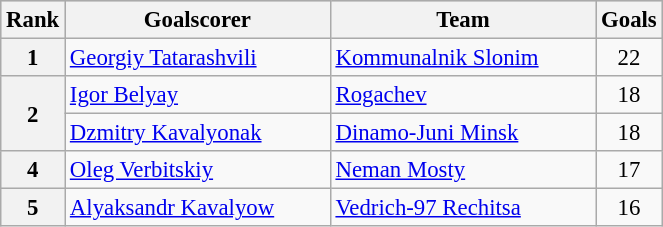<table class="wikitable" style="font-size: 95%;">
<tr bgcolor="#CCCCCC" align="center">
<th>Rank</th>
<th width=170>Goalscorer</th>
<th width=170>Team</th>
<th>Goals</th>
</tr>
<tr>
<th align="center">1</th>
<td> <a href='#'>Georgiy Tatarashvili</a></td>
<td><a href='#'>Kommunalnik Slonim</a></td>
<td align="center">22</td>
</tr>
<tr>
<th align="center" rowspan="2">2</th>
<td> <a href='#'>Igor Belyay</a></td>
<td><a href='#'>Rogachev</a></td>
<td align="center">18</td>
</tr>
<tr>
<td> <a href='#'>Dzmitry Kavalyonak</a></td>
<td><a href='#'>Dinamo-Juni Minsk</a></td>
<td align="center">18</td>
</tr>
<tr>
<th align="center">4</th>
<td> <a href='#'>Oleg Verbitskiy</a></td>
<td><a href='#'>Neman Mosty</a></td>
<td align="center">17</td>
</tr>
<tr>
<th align="center">5</th>
<td> <a href='#'>Alyaksandr Kavalyow</a></td>
<td><a href='#'>Vedrich-97 Rechitsa</a></td>
<td align="center">16</td>
</tr>
</table>
